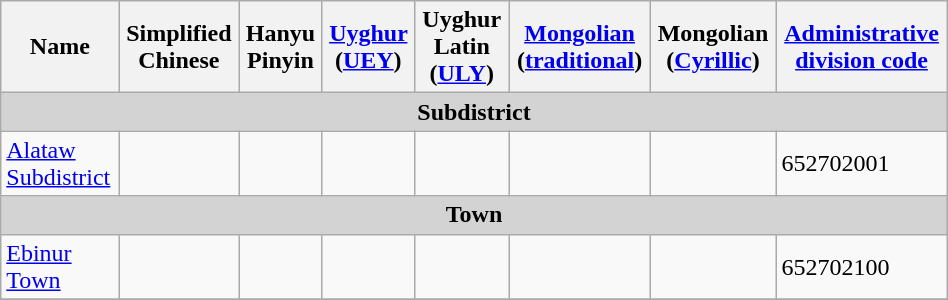<table class="wikitable" align="center" style="width:50%; border="1">
<tr>
<th>Name</th>
<th>Simplified Chinese</th>
<th>Hanyu Pinyin</th>
<th><a href='#'>Uyghur</a> (<a href='#'>UEY</a>)</th>
<th>Uyghur Latin (<a href='#'>ULY</a>)</th>
<th><a href='#'>Mongolian</a> (<a href='#'>traditional</a>)</th>
<th>Mongolian (<a href='#'>Cyrillic</a>)</th>
<th><a href='#'>Administrative division code</a></th>
</tr>
<tr>
<td colspan="9"  style="text-align:center; background:#d3d3d3;"><strong>Subdistrict</strong></td>
</tr>
<tr --------->
<td><a href='#'>Alataw Subdistrict</a></td>
<td></td>
<td></td>
<td></td>
<td></td>
<td></td>
<td></td>
<td>652702001</td>
</tr>
<tr>
<td colspan="9"  style="text-align:center; background:#d3d3d3;"><strong>Town</strong></td>
</tr>
<tr --------->
<td><a href='#'>Ebinur Town</a></td>
<td></td>
<td></td>
<td></td>
<td></td>
<td></td>
<td></td>
<td>652702100</td>
</tr>
<tr>
</tr>
</table>
